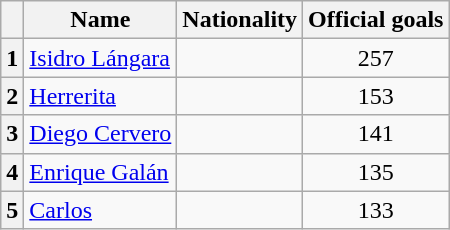<table class="wikitable" style="text-align:center;">
<tr>
<th></th>
<th>Name</th>
<th>Nationality</th>
<th>Official goals</th>
</tr>
<tr>
<th>1</th>
<td align="left"><a href='#'>Isidro Lángara</a></td>
<td></td>
<td>257</td>
</tr>
<tr>
<th>2</th>
<td align="left"><a href='#'>Herrerita</a></td>
<td></td>
<td>153</td>
</tr>
<tr>
<th>3</th>
<td align="left"><a href='#'>Diego Cervero</a></td>
<td></td>
<td>141</td>
</tr>
<tr>
<th>4</th>
<td align="left"><a href='#'>Enrique Galán</a></td>
<td></td>
<td>135</td>
</tr>
<tr>
<th>5</th>
<td align="left"><a href='#'>Carlos</a></td>
<td></td>
<td>133</td>
</tr>
</table>
